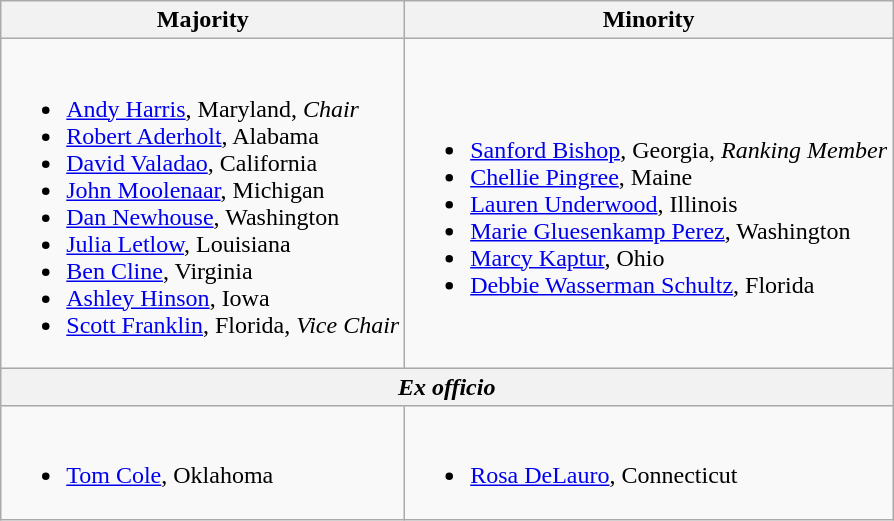<table class=wikitable>
<tr>
<th>Majority</th>
<th>Minority</th>
</tr>
<tr>
<td><br><ul><li><a href='#'>Andy Harris</a>, Maryland, <em>Chair</em></li><li><a href='#'>Robert Aderholt</a>, Alabama</li><li><a href='#'>David Valadao</a>, California</li><li><a href='#'>John Moolenaar</a>, Michigan</li><li><a href='#'>Dan Newhouse</a>, Washington</li><li><a href='#'>Julia Letlow</a>, Louisiana</li><li><a href='#'>Ben Cline</a>, Virginia</li><li><a href='#'>Ashley Hinson</a>, Iowa</li><li><a href='#'>Scott Franklin</a>, Florida, <em>Vice Chair</em></li></ul></td>
<td><br><ul><li><a href='#'>Sanford Bishop</a>, Georgia, <em>Ranking Member</em></li><li><a href='#'>Chellie Pingree</a>, Maine</li><li><a href='#'>Lauren Underwood</a>, Illinois</li><li><a href='#'>Marie Gluesenkamp Perez</a>, Washington</li><li><a href='#'>Marcy Kaptur</a>, Ohio</li><li><a href='#'>Debbie Wasserman Schultz</a>, Florida</li></ul></td>
</tr>
<tr>
<th colspan=2><em>Ex officio</em></th>
</tr>
<tr>
<td><br><ul><li><a href='#'>Tom Cole</a>, Oklahoma</li></ul></td>
<td><br><ul><li><a href='#'>Rosa DeLauro</a>, Connecticut</li></ul></td>
</tr>
</table>
